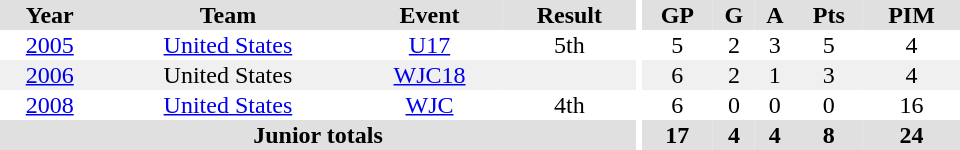<table border="0" cellpadding="1" cellspacing="0" ID="Table3" style="text-align:center; width:40em">
<tr ALIGN="center" bgcolor="#e0e0e0">
<th>Year</th>
<th>Team</th>
<th>Event</th>
<th>Result</th>
<th rowspan="99" bgcolor="#ffffff"></th>
<th>GP</th>
<th>G</th>
<th>A</th>
<th>Pts</th>
<th>PIM</th>
</tr>
<tr>
<td><a href='#'>2005</a></td>
<td><a href='#'>United States</a></td>
<td><a href='#'>U17</a></td>
<td>5th</td>
<td>5</td>
<td>2</td>
<td>3</td>
<td>5</td>
<td>4</td>
</tr>
<tr bgcolor="#f0f0f0">
<td><a href='#'>2006</a></td>
<td>United States</td>
<td><a href='#'>WJC18</a></td>
<td></td>
<td>6</td>
<td>2</td>
<td>1</td>
<td>3</td>
<td>4</td>
</tr>
<tr>
<td><a href='#'>2008</a></td>
<td><a href='#'>United States</a></td>
<td><a href='#'>WJC</a></td>
<td>4th</td>
<td>6</td>
<td>0</td>
<td>0</td>
<td>0</td>
<td>16</td>
</tr>
<tr bgcolor="#e0e0e0">
<th colspan="4">Junior totals</th>
<th>17</th>
<th>4</th>
<th>4</th>
<th>8</th>
<th>24</th>
</tr>
</table>
